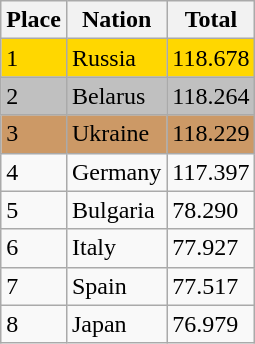<table class="wikitable">
<tr>
<th>Place</th>
<th>Nation</th>
<th>Total</th>
</tr>
<tr bgcolor=gold>
<td>1</td>
<td> Russia</td>
<td>118.678</td>
</tr>
<tr bgcolor=silver>
<td>2</td>
<td> Belarus</td>
<td>118.264</td>
</tr>
<tr bgcolor=cc9966>
<td>3</td>
<td> Ukraine</td>
<td>118.229</td>
</tr>
<tr>
<td>4</td>
<td> Germany</td>
<td>117.397</td>
</tr>
<tr>
<td>5</td>
<td> Bulgaria</td>
<td>78.290</td>
</tr>
<tr>
<td>6</td>
<td> Italy</td>
<td>77.927</td>
</tr>
<tr>
<td>7</td>
<td> Spain</td>
<td>77.517</td>
</tr>
<tr>
<td>8</td>
<td> Japan</td>
<td>76.979</td>
</tr>
</table>
